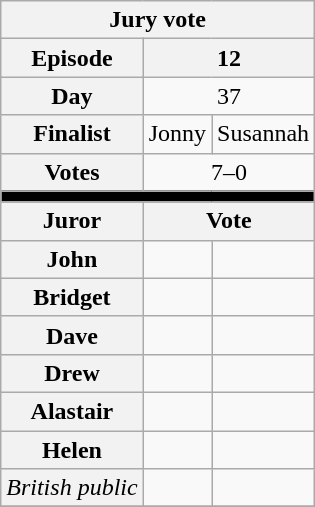<table class="wikitable" style="text-align:center">
<tr>
<th colspan="3">Jury vote</th>
</tr>
<tr>
<th>Episode</th>
<th colspan="2">12</th>
</tr>
<tr>
<th>Day</th>
<td colspan="2">37</td>
</tr>
<tr>
<th>Finalist</th>
<td>Jonny</td>
<td>Susannah</td>
</tr>
<tr>
<th>Votes</th>
<td colspan=2>7–0</td>
</tr>
<tr>
<td colspan=3 bgcolor=black></td>
</tr>
<tr>
<th>Juror</th>
<th colspan="2">Vote</th>
</tr>
<tr>
<th>John</th>
<td></td>
<td></td>
</tr>
<tr>
<th>Bridget</th>
<td></td>
<td></td>
</tr>
<tr>
<th>Dave</th>
<td></td>
<td></td>
</tr>
<tr>
<th>Drew</th>
<td></td>
<td></td>
</tr>
<tr>
<th>Alastair</th>
<td></td>
<td></td>
</tr>
<tr>
<th>Helen</th>
<td></td>
<td></td>
</tr>
<tr>
<th scope="row" style="text-align:left;font-weight:normal"><em>British public</em></th>
<td></td>
<td></td>
</tr>
<tr>
</tr>
</table>
